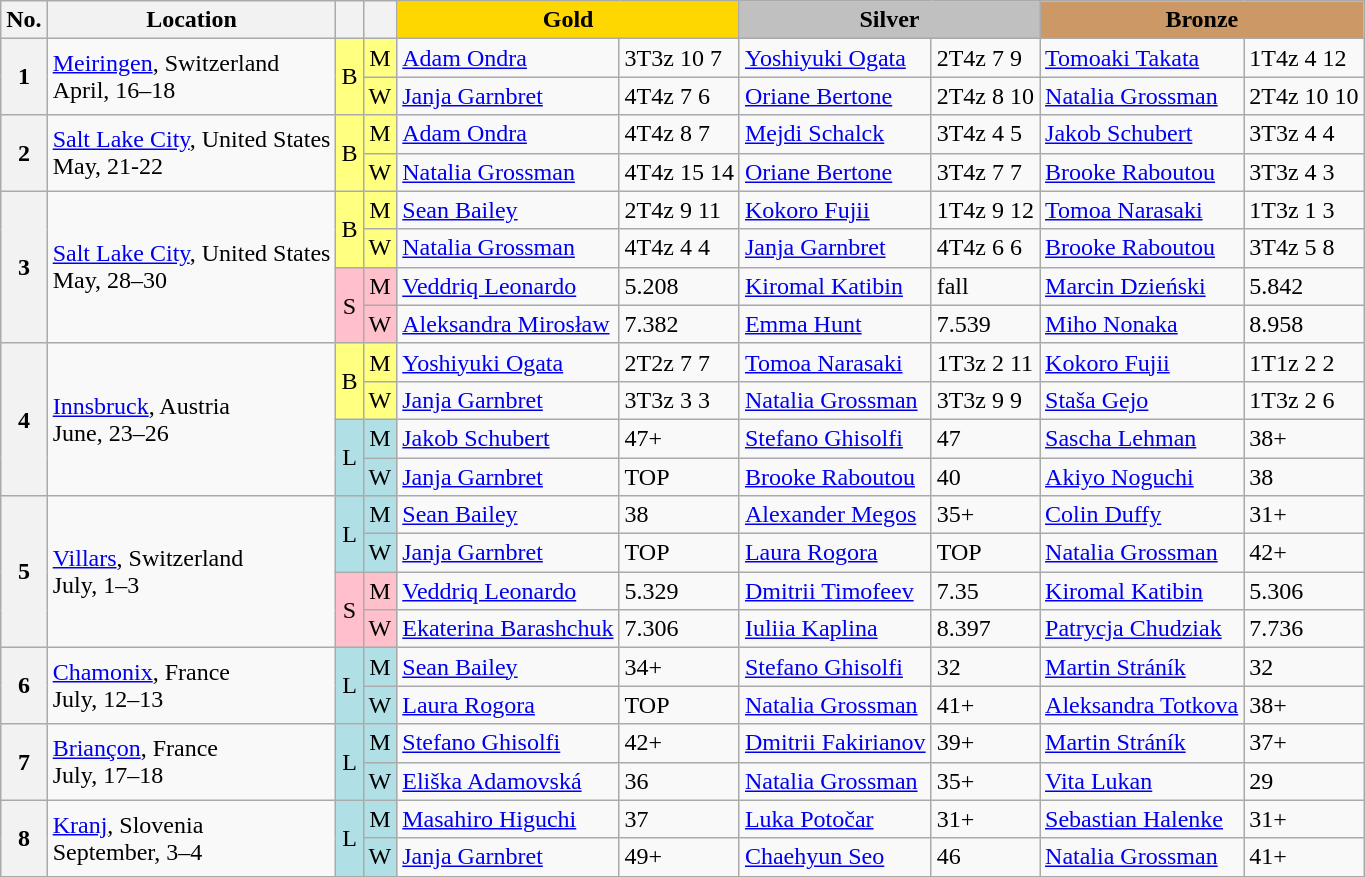<table class="wikitable sortable">
<tr>
<th>No.</th>
<th>Location</th>
<th></th>
<th></th>
<th colspan="2" style="background-color: gold">Gold</th>
<th colspan="2" style="background-color: silver">Silver</th>
<th colspan="2" style="background-color: #cc9966">Bronze</th>
</tr>
<tr>
<th rowspan="2" align="center">1</th>
<td rowspan="2"> <a href='#'>Meiringen</a>, Switzerland<br>April, 16–18</td>
<td rowspan="2" align="center" style="background: #ffff80">B</td>
<td align="center" style="background: #ffff80">M</td>
<td> <a href='#'>Adam Ondra</a></td>
<td>3T3z 10 7</td>
<td> <a href='#'>Yoshiyuki Ogata</a></td>
<td>2T4z 7 9</td>
<td> <a href='#'>Tomoaki Takata</a></td>
<td>1T4z 4 12</td>
</tr>
<tr>
<td align="center" style="background: #ffff80">W</td>
<td> <a href='#'>Janja Garnbret</a></td>
<td>4T4z 7 6</td>
<td> <a href='#'>Oriane Bertone</a></td>
<td>2T4z 8 10</td>
<td> <a href='#'>Natalia Grossman</a></td>
<td>2T4z 10 10</td>
</tr>
<tr>
<th rowspan="2" align="center">2</th>
<td rowspan="2"> <a href='#'>Salt Lake City</a>, United States<br>May, 21-22</td>
<td rowspan="2" align="center" style="background: #ffff80">B</td>
<td align="center" style="background: #ffff80">M</td>
<td> <a href='#'>Adam Ondra</a></td>
<td>4T4z 8 7</td>
<td> <a href='#'>Mejdi Schalck</a></td>
<td>3T4z 4 5</td>
<td> <a href='#'>Jakob Schubert</a></td>
<td>3T3z 4 4</td>
</tr>
<tr>
<td align="center" style="background: #ffff80">W</td>
<td> <a href='#'>Natalia Grossman</a></td>
<td>4T4z 15 14</td>
<td> <a href='#'>Oriane Bertone</a></td>
<td>3T4z 7 7</td>
<td> <a href='#'>Brooke Raboutou</a></td>
<td>3T3z 4 3</td>
</tr>
<tr>
<th rowspan="4" align="center">3</th>
<td rowspan="4"> <a href='#'>Salt Lake City</a>, United States<br>May, 28–30</td>
<td rowspan="2" align="center" style="background: #ffff80">B</td>
<td align="center" style="background: #ffff80">M</td>
<td> <a href='#'>Sean Bailey</a></td>
<td>2T4z 9 11</td>
<td> <a href='#'>Kokoro Fujii</a></td>
<td>1T4z 9 12</td>
<td> <a href='#'>Tomoa Narasaki</a></td>
<td>1T3z 1 3</td>
</tr>
<tr>
<td align="center" style="background: #ffff80">W</td>
<td> <a href='#'>Natalia Grossman</a></td>
<td>4T4z 4 4</td>
<td> <a href='#'>Janja Garnbret</a></td>
<td>4T4z 6 6</td>
<td> <a href='#'>Brooke Raboutou</a></td>
<td>3T4z 5 8</td>
</tr>
<tr>
<td rowspan="2" align="center" style="background: Pink">S</td>
<td align="center" style="background: Pink">M</td>
<td> <a href='#'>Veddriq Leonardo</a></td>
<td>5.208</td>
<td> <a href='#'>Kiromal Katibin</a></td>
<td>fall</td>
<td> <a href='#'>Marcin Dzieński</a></td>
<td>5.842</td>
</tr>
<tr>
<td align="center" style="background: Pink">W</td>
<td> <a href='#'>Aleksandra Mirosław</a></td>
<td>7.382</td>
<td> <a href='#'>Emma Hunt</a></td>
<td>7.539</td>
<td> <a href='#'>Miho Nonaka</a></td>
<td>8.958</td>
</tr>
<tr>
<th rowspan="4" align="center">4</th>
<td rowspan="4"> <a href='#'>Innsbruck</a>, Austria<br>June, 23–26</td>
<td rowspan="2" align="center" style="background: #ffff80">B</td>
<td align="center" style="background: #ffff80">M</td>
<td> <a href='#'>Yoshiyuki Ogata</a></td>
<td>2T2z 7 7</td>
<td> <a href='#'>Tomoa Narasaki</a></td>
<td>1T3z 2 11</td>
<td> <a href='#'>Kokoro Fujii</a></td>
<td>1T1z 2 2</td>
</tr>
<tr>
<td align="center" style="background: #ffff80">W</td>
<td> <a href='#'>Janja Garnbret</a></td>
<td>3T3z 3 3</td>
<td> <a href='#'>Natalia Grossman</a></td>
<td>3T3z 9 9</td>
<td> <a href='#'>Staša Gejo</a></td>
<td>1T3z 2 6</td>
</tr>
<tr>
<td rowspan="2" align="center" style="background: PowderBlue">L</td>
<td align="center" style="background: PowderBlue">M</td>
<td> <a href='#'>Jakob Schubert</a></td>
<td>47+</td>
<td> <a href='#'>Stefano Ghisolfi</a></td>
<td>47</td>
<td> <a href='#'>Sascha Lehman</a></td>
<td>38+</td>
</tr>
<tr>
<td align="center" style="background: PowderBlue">W</td>
<td> <a href='#'>Janja Garnbret</a></td>
<td>TOP</td>
<td> <a href='#'>Brooke Raboutou</a></td>
<td>40</td>
<td> <a href='#'>Akiyo Noguchi</a></td>
<td>38</td>
</tr>
<tr>
<th rowspan="4" align="center">5</th>
<td rowspan="4"> <a href='#'>Villars</a>, Switzerland<br>July, 1–3</td>
<td rowspan="2" align="center" style="background: PowderBlue">L</td>
<td align="center" style="background: PowderBlue">M</td>
<td> <a href='#'>Sean Bailey</a></td>
<td>38</td>
<td> <a href='#'>Alexander Megos</a></td>
<td>35+</td>
<td> <a href='#'>Colin Duffy</a></td>
<td>31+</td>
</tr>
<tr>
<td align="center" style="background: PowderBlue">W</td>
<td> <a href='#'>Janja Garnbret</a></td>
<td>TOP</td>
<td> <a href='#'>Laura Rogora</a></td>
<td>TOP</td>
<td> <a href='#'>Natalia Grossman</a></td>
<td>42+</td>
</tr>
<tr>
<td rowspan="2" align="center" style="background: Pink">S</td>
<td align="center" style="background: Pink">M</td>
<td> <a href='#'>Veddriq Leonardo</a></td>
<td>5.329</td>
<td> <a href='#'>Dmitrii Timofeev</a></td>
<td>7.35</td>
<td> <a href='#'>Kiromal Katibin</a></td>
<td>5.306</td>
</tr>
<tr>
<td align="center" style="background: Pink">W</td>
<td> <a href='#'>Ekaterina Barashchuk</a></td>
<td>7.306</td>
<td> <a href='#'>Iuliia Kaplina</a></td>
<td>8.397</td>
<td> <a href='#'>Patrycja Chudziak</a></td>
<td>7.736</td>
</tr>
<tr>
<th rowspan="2" align="center">6</th>
<td rowspan="2"> <a href='#'>Chamonix</a>, France<br>July, 12–13</td>
<td rowspan="2" align="center" style="background: PowderBlue">L</td>
<td align="center" style="background: PowderBlue">M</td>
<td> <a href='#'>Sean Bailey</a></td>
<td>34+</td>
<td> <a href='#'>Stefano Ghisolfi</a></td>
<td>32</td>
<td> <a href='#'>Martin Stráník</a></td>
<td>32</td>
</tr>
<tr>
<td align="center" style="background: PowderBlue">W</td>
<td> <a href='#'>Laura Rogora</a></td>
<td>TOP</td>
<td> <a href='#'>Natalia Grossman</a></td>
<td>41+</td>
<td> <a href='#'>Aleksandra Totkova</a></td>
<td>38+</td>
</tr>
<tr>
<th rowspan="2" align="center">7</th>
<td rowspan="2"> <a href='#'>Briançon</a>, France<br>July, 17–18</td>
<td rowspan="2" align="center" style="background: PowderBlue">L</td>
<td align="center" style="background: PowderBlue">M</td>
<td> <a href='#'>Stefano Ghisolfi</a></td>
<td>42+</td>
<td> <a href='#'>Dmitrii Fakirianov</a></td>
<td>39+</td>
<td> <a href='#'>Martin Stráník</a></td>
<td>37+</td>
</tr>
<tr>
<td align="center" style="background: PowderBlue">W</td>
<td> <a href='#'>Eliška Adamovská</a></td>
<td>36</td>
<td> <a href='#'>Natalia Grossman</a></td>
<td>35+</td>
<td> <a href='#'>Vita Lukan</a></td>
<td>29</td>
</tr>
<tr>
<th rowspan="2" align="center">8</th>
<td rowspan="2"> <a href='#'>Kranj</a>, Slovenia<br>September, 3–4</td>
<td rowspan="2" align="center" style="background: PowderBlue">L</td>
<td align="center" style="background: PowderBlue">M</td>
<td> <a href='#'>Masahiro Higuchi</a></td>
<td>37</td>
<td> <a href='#'>Luka Potočar</a></td>
<td>31+</td>
<td> <a href='#'>Sebastian Halenke</a></td>
<td>31+</td>
</tr>
<tr>
<td align="center" style="background: PowderBlue">W</td>
<td> <a href='#'>Janja Garnbret</a></td>
<td>49+</td>
<td> <a href='#'>Chaehyun Seo</a></td>
<td>46</td>
<td> <a href='#'>Natalia Grossman</a></td>
<td>41+</td>
</tr>
<tr>
</tr>
</table>
